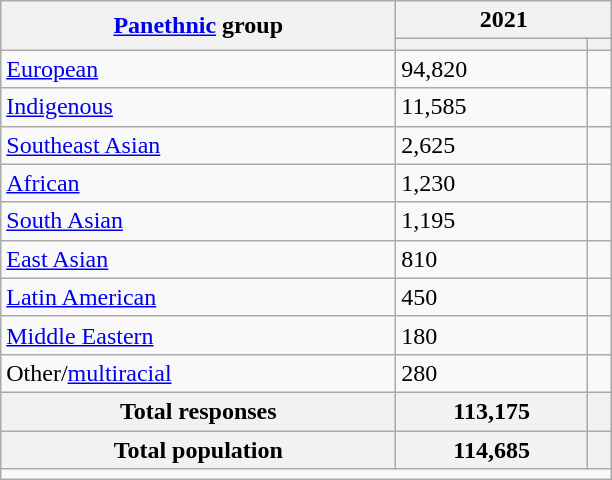<table class="wikitable collapsible sortable">
<tr>
<th rowspan="2"><a href='#'>Panethnic</a> group</th>
<th colspan="2">2021</th>
</tr>
<tr>
<th><a href='#'></a></th>
<th></th>
</tr>
<tr>
<td><a href='#'>European</a></td>
<td>94,820</td>
<td></td>
</tr>
<tr>
<td><a href='#'>Indigenous</a></td>
<td>11,585</td>
<td></td>
</tr>
<tr>
<td><a href='#'>Southeast Asian</a></td>
<td>2,625</td>
<td></td>
</tr>
<tr>
<td><a href='#'>African</a></td>
<td>1,230</td>
<td></td>
</tr>
<tr>
<td><a href='#'>South Asian</a></td>
<td>1,195</td>
<td></td>
</tr>
<tr>
<td><a href='#'>East Asian</a></td>
<td>810</td>
<td></td>
</tr>
<tr>
<td><a href='#'>Latin American</a></td>
<td>450</td>
<td></td>
</tr>
<tr>
<td><a href='#'>Middle Eastern</a></td>
<td>180</td>
<td></td>
</tr>
<tr>
<td>Other/<a href='#'>multiracial</a></td>
<td>280</td>
<td></td>
</tr>
<tr>
<th>Total responses</th>
<th>113,175</th>
<th></th>
</tr>
<tr class="sortbottom">
<th>Total population</th>
<th>114,685</th>
<th></th>
</tr>
<tr class="sortbottom">
<td colspan="15" style="width: 25em;"></td>
</tr>
</table>
